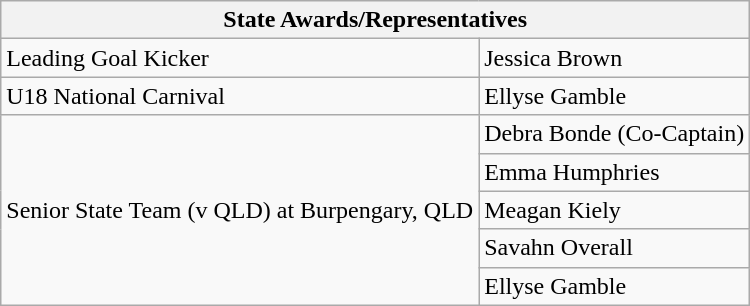<table class="wikitable">
<tr>
<th colspan="2">State Awards/Representatives</th>
</tr>
<tr>
<td>Leading Goal Kicker</td>
<td>Jessica Brown</td>
</tr>
<tr>
<td>U18 National Carnival</td>
<td>Ellyse Gamble</td>
</tr>
<tr>
<td rowspan="5">Senior State Team (v QLD) at Burpengary, QLD</td>
<td>Debra Bonde (Co-Captain)</td>
</tr>
<tr>
<td>Emma Humphries</td>
</tr>
<tr>
<td>Meagan Kiely</td>
</tr>
<tr>
<td>Savahn Overall</td>
</tr>
<tr>
<td>Ellyse Gamble</td>
</tr>
</table>
